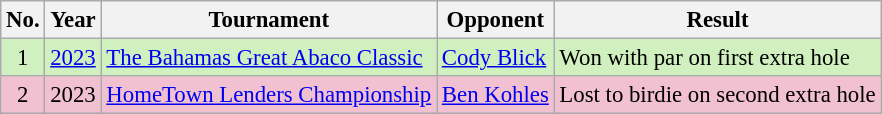<table class="wikitable" style="font-size:95%;">
<tr>
<th>No.</th>
<th>Year</th>
<th>Tournament</th>
<th>Opponent</th>
<th>Result</th>
</tr>
<tr style="background:#D0F0C0;">
<td align=center>1</td>
<td><a href='#'>2023</a></td>
<td><a href='#'>The Bahamas Great Abaco Classic</a></td>
<td> <a href='#'>Cody Blick</a></td>
<td>Won with par on first extra hole</td>
</tr>
<tr style="background:#F2C1D1;">
<td align=center>2</td>
<td>2023</td>
<td><a href='#'>HomeTown Lenders Championship</a></td>
<td> <a href='#'>Ben Kohles</a></td>
<td>Lost to birdie on second extra hole</td>
</tr>
</table>
